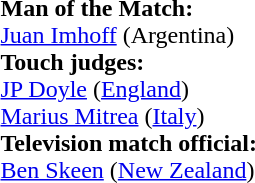<table style="width:50%">
<tr>
<td><br><strong>Man of the Match:</strong>
<br><a href='#'>Juan Imhoff</a> (Argentina)<br><strong>Touch judges:</strong>
<br><a href='#'>JP Doyle</a> (<a href='#'>England</a>)
<br><a href='#'>Marius Mitrea</a> (<a href='#'>Italy</a>)
<br><strong>Television match official:</strong>
<br><a href='#'>Ben Skeen</a> (<a href='#'>New Zealand</a>)</td>
</tr>
</table>
